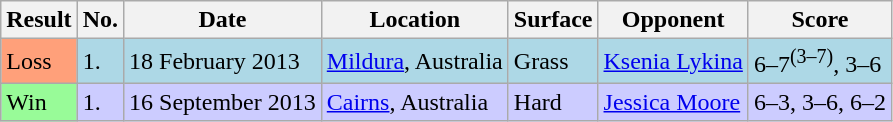<table class="sortable wikitable">
<tr>
<th>Result</th>
<th>No.</th>
<th>Date</th>
<th>Location</th>
<th>Surface</th>
<th>Opponent</th>
<th class="unsortable">Score</th>
</tr>
<tr style="background:lightblue;">
<td style="background:#ffa07a;">Loss</td>
<td>1.</td>
<td>18 February 2013</td>
<td><a href='#'>Mildura</a>, Australia</td>
<td>Grass</td>
<td> <a href='#'>Ksenia Lykina</a></td>
<td>6–7<sup>(3–7)</sup>, 3–6</td>
</tr>
<tr style="background:#ccccff;">
<td style="background:#98fb98;">Win</td>
<td>1.</td>
<td>16 September 2013</td>
<td><a href='#'>Cairns</a>, Australia</td>
<td>Hard</td>
<td> <a href='#'>Jessica Moore</a></td>
<td>6–3, 3–6, 6–2</td>
</tr>
</table>
